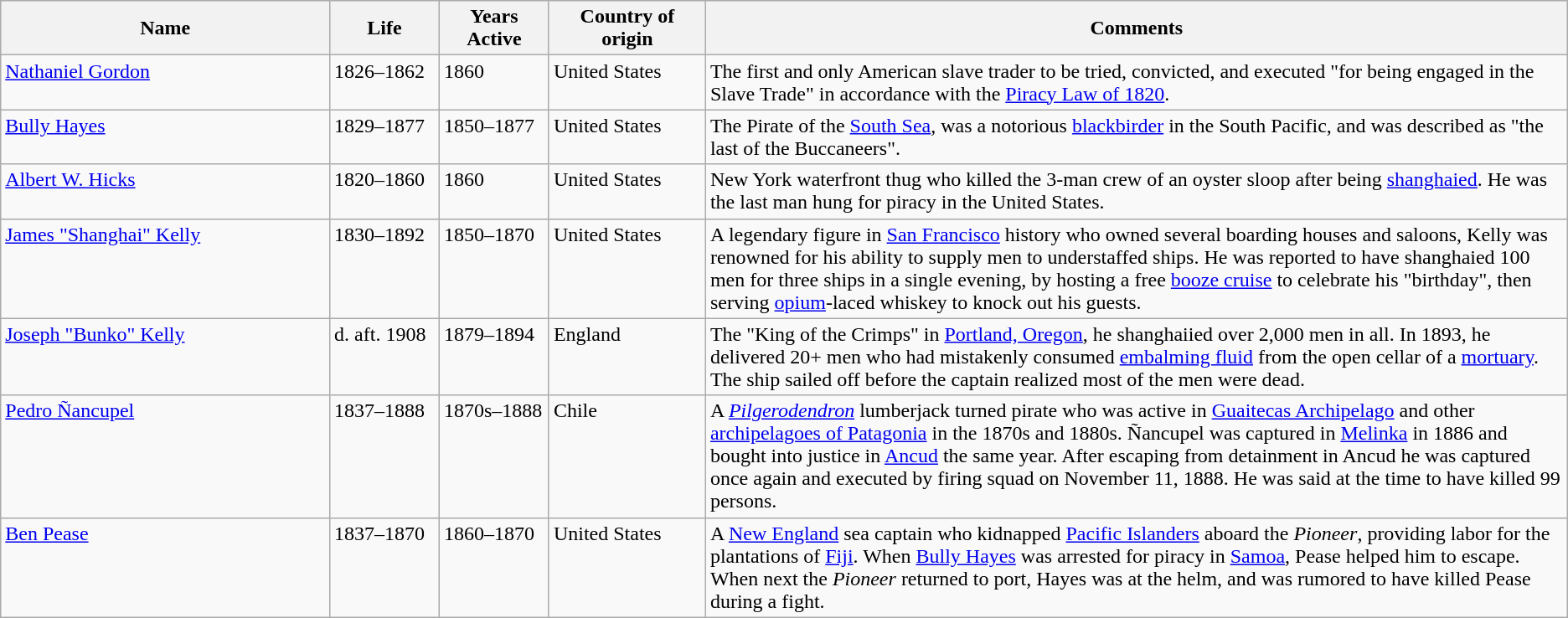<table class="sortable wikitable">
<tr>
<th style="width:21%;">Name</th>
<th style="width:7%;">Life</th>
<th style="width:7%;">Years Active</th>
<th style="width:10%;">Country of origin</th>
<th style="width:55%;">Comments</th>
</tr>
<tr valign="top">
<td><a href='#'>Nathaniel Gordon</a></td>
<td>1826–1862</td>
<td>1860</td>
<td>United States</td>
<td>The first and only American slave trader to be tried, convicted, and executed "for being engaged in the Slave Trade" in accordance with the <a href='#'>Piracy Law of 1820</a>.</td>
</tr>
<tr valign="top">
<td><a href='#'>Bully Hayes</a></td>
<td>1829–1877</td>
<td>1850–1877</td>
<td>United States</td>
<td>The Pirate of the <a href='#'>South Sea</a>, was a notorious <a href='#'>blackbirder</a> in the South Pacific, and was described as "the last of the Buccaneers".</td>
</tr>
<tr valign="top">
<td><a href='#'>Albert W. Hicks</a></td>
<td>1820–1860</td>
<td>1860</td>
<td>United States</td>
<td>New York waterfront thug who killed the 3-man crew of an oyster sloop after being <a href='#'>shanghaied</a>. He was the last man hung for piracy in the United States.</td>
</tr>
<tr valign="top">
<td><a href='#'>James "Shanghai" Kelly</a></td>
<td>1830–1892</td>
<td>1850–1870</td>
<td>United States</td>
<td>A legendary figure in <a href='#'>San Francisco</a> history who owned several boarding houses and saloons, Kelly was renowned for his ability to supply men to understaffed ships. He was reported to have shanghaied 100 men for three ships in a single evening, by hosting a free <a href='#'>booze cruise</a> to celebrate his "birthday", then serving <a href='#'>opium</a>-laced whiskey to knock out his guests.</td>
</tr>
<tr valign="top">
<td><a href='#'>Joseph "Bunko" Kelly</a></td>
<td>d. aft. 1908</td>
<td>1879–1894</td>
<td>England</td>
<td>The "King of the Crimps" in <a href='#'>Portland, Oregon</a>, he shanghaiied over 2,000 men in all. In 1893, he delivered 20+ men who had mistakenly consumed <a href='#'>embalming fluid</a> from the open cellar of a <a href='#'>mortuary</a>. The ship sailed off before the captain realized most of the men were dead.</td>
</tr>
<tr valign="top">
<td><a href='#'>Pedro Ñancupel</a></td>
<td>1837–1888</td>
<td>1870s–1888</td>
<td>Chile</td>
<td>A <em><a href='#'>Pilgerodendron</a></em> lumberjack turned pirate who was active in <a href='#'>Guaitecas Archipelago</a> and other <a href='#'>archipelagoes of Patagonia</a> in the 1870s and 1880s. Ñancupel was captured in <a href='#'>Melinka</a> in 1886 and bought into justice in <a href='#'>Ancud</a> the same year. After escaping from detainment in Ancud he was captured once again and executed by firing squad on November 11, 1888. He was said at the time to have killed 99 persons.</td>
</tr>
<tr valign="top">
<td><a href='#'>Ben Pease</a></td>
<td>1837–1870</td>
<td>1860–1870</td>
<td>United States</td>
<td>A <a href='#'>New England</a> sea captain who kidnapped <a href='#'>Pacific Islanders</a> aboard the <em>Pioneer</em>, providing labor for the plantations of <a href='#'>Fiji</a>. When <a href='#'>Bully Hayes</a> was arrested for piracy in <a href='#'>Samoa</a>,  Pease helped him to escape.  When next the <em>Pioneer</em> returned to port,  Hayes was at the helm, and was rumored to have killed Pease during a fight.</td>
</tr>
</table>
